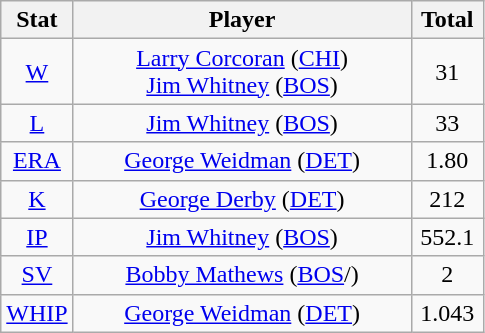<table class="wikitable" style="text-align:center;">
<tr>
<th style="width:15%;">Stat</th>
<th>Player</th>
<th style="width:15%;">Total</th>
</tr>
<tr>
<td><a href='#'>W</a></td>
<td><a href='#'>Larry Corcoran</a> (<a href='#'>CHI</a>)<br><a href='#'>Jim Whitney</a> (<a href='#'>BOS</a>)</td>
<td>31</td>
</tr>
<tr>
<td><a href='#'>L</a></td>
<td><a href='#'>Jim Whitney</a> (<a href='#'>BOS</a>)</td>
<td>33</td>
</tr>
<tr>
<td><a href='#'>ERA</a></td>
<td><a href='#'>George Weidman</a> (<a href='#'>DET</a>)</td>
<td>1.80</td>
</tr>
<tr>
<td><a href='#'>K</a></td>
<td><a href='#'>George Derby</a> (<a href='#'>DET</a>)</td>
<td>212</td>
</tr>
<tr>
<td><a href='#'>IP</a></td>
<td><a href='#'>Jim Whitney</a> (<a href='#'>BOS</a>)</td>
<td>552.1</td>
</tr>
<tr>
<td><a href='#'>SV</a></td>
<td><a href='#'>Bobby Mathews</a> (<a href='#'>BOS</a>/)</td>
<td>2</td>
</tr>
<tr>
<td><a href='#'>WHIP</a></td>
<td><a href='#'>George Weidman</a> (<a href='#'>DET</a>)</td>
<td>1.043</td>
</tr>
</table>
